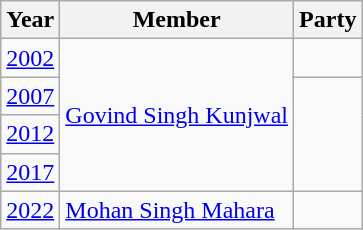<table class="wikitable">
<tr>
<th>Year</th>
<th>Member</th>
<th colspan="2">Party</th>
</tr>
<tr>
<td><a href='#'>2002</a></td>
<td rowspan=4><a href='#'>Govind Singh Kunjwal</a></td>
<td></td>
</tr>
<tr>
<td><a href='#'>2007</a></td>
</tr>
<tr>
<td><a href='#'>2012</a></td>
</tr>
<tr>
<td><a href='#'>2017</a></td>
</tr>
<tr>
<td><a href='#'>2022</a></td>
<td><a href='#'>Mohan Singh Mahara</a></td>
<td></td>
</tr>
</table>
